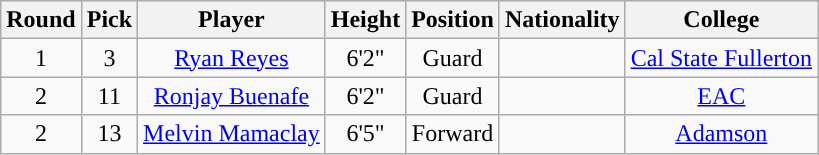<table class="wikitable sortable sortable">
<tr>
<th>Round</th>
<th>Pick</th>
<th>Player</th>
<th>Height</th>
<th>Position</th>
<th>Nationality</th>
<th>College</th>
</tr>
<tr style="text-align: center">
<td>1</td>
<td>3</td>
<td><a href='#'>Ryan Reyes</a></td>
<td>6'2"</td>
<td>Guard</td>
<td></td>
<td><a href='#'>Cal State Fullerton</a></td>
</tr>
<tr style="text-align: center">
<td>2</td>
<td>11</td>
<td><a href='#'>Ronjay Buenafe</a></td>
<td>6'2"</td>
<td>Guard</td>
<td></td>
<td><a href='#'>EAC</a></td>
</tr>
<tr style="text-align: center">
<td>2</td>
<td>13</td>
<td><a href='#'>Melvin Mamaclay</a></td>
<td>6'5"</td>
<td>Forward</td>
<td></td>
<td><a href='#'>Adamson</a></td>
</tr>
</table>
